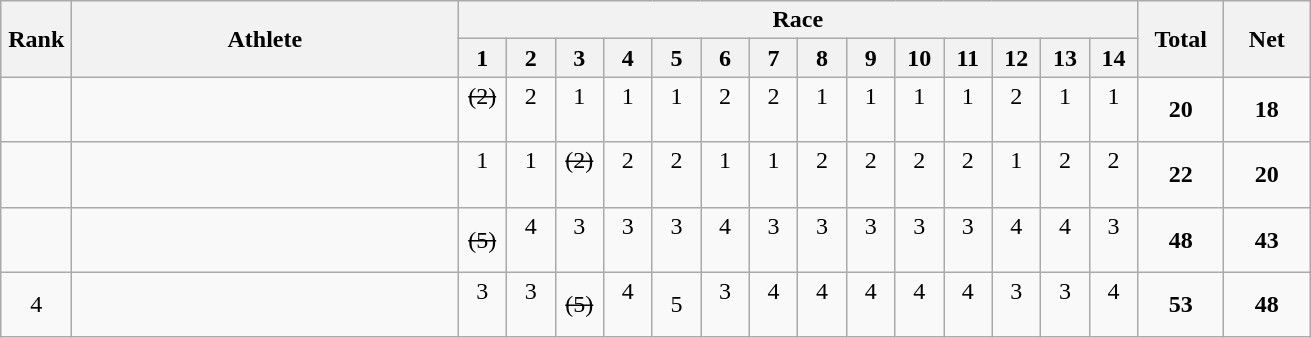<table | class="wikitable" style="text-align:center">
<tr>
<th rowspan="2" width=40>Rank</th>
<th rowspan="2" width=250>Athlete</th>
<th colspan="14">Race</th>
<th rowspan="2" width=50>Total</th>
<th rowspan="2" width=50>Net</th>
</tr>
<tr>
<th width=25>1</th>
<th width=25>2</th>
<th width=25>3</th>
<th width=25>4</th>
<th width=25>5</th>
<th width=25>6</th>
<th width=25>7</th>
<th width=25>8</th>
<th width=25>9</th>
<th width=25>10</th>
<th width=25>11</th>
<th width=25>12</th>
<th width=25>13</th>
<th width=25>14</th>
</tr>
<tr>
<td></td>
<td align=left></td>
<td><s>(2)</s><br> </td>
<td>2<br> </td>
<td>1<br> </td>
<td>1<br> </td>
<td>1<br> </td>
<td>2<br> </td>
<td>2<br> </td>
<td>1<br> </td>
<td>1<br> </td>
<td>1<br> </td>
<td>1<br> </td>
<td>2<br> </td>
<td>1<br> </td>
<td>1<br> </td>
<td><strong>20</strong></td>
<td><strong>18</strong></td>
</tr>
<tr>
<td></td>
<td align=left></td>
<td>1<br> </td>
<td>1<br> </td>
<td><s>(2)</s><br> </td>
<td>2<br> </td>
<td>2<br> </td>
<td>1<br> </td>
<td>1<br> </td>
<td>2<br> </td>
<td>2<br> </td>
<td>2<br> </td>
<td>2<br> </td>
<td>1<br> </td>
<td>2<br> </td>
<td>2<br> </td>
<td><strong>22</strong></td>
<td><strong>20</strong></td>
</tr>
<tr>
<td></td>
<td align=left></td>
<td><s>(5)</s><br></td>
<td>4<br> </td>
<td>3<br> </td>
<td>3<br> </td>
<td>3<br> </td>
<td>4<br> </td>
<td>3<br> </td>
<td>3<br> </td>
<td>3<br> </td>
<td>3<br> </td>
<td>3<br> </td>
<td>4<br> </td>
<td>4<br> </td>
<td>3<br> </td>
<td><strong>48</strong></td>
<td><strong>43</strong></td>
</tr>
<tr>
<td>4</td>
<td align=left></td>
<td>3<br> </td>
<td>3<br> </td>
<td><s>(5)</s><br></td>
<td>4<br> </td>
<td>5<br></td>
<td>3<br> </td>
<td>4<br> </td>
<td>4<br> </td>
<td>4<br> </td>
<td>4<br> </td>
<td>4<br> </td>
<td>3<br> </td>
<td>3<br> </td>
<td>4<br> </td>
<td><strong>53</strong></td>
<td><strong>48</strong></td>
</tr>
</table>
